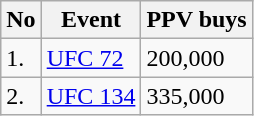<table class="wikitable sortable">
<tr>
<th>No</th>
<th>Event</th>
<th>PPV buys</th>
</tr>
<tr>
<td>1.</td>
<td><a href='#'>UFC 72</a></td>
<td>200,000</td>
</tr>
<tr>
<td>2.</td>
<td><a href='#'>UFC 134</a></td>
<td>335,000</td>
</tr>
</table>
